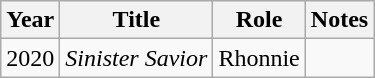<table class="wikitable sortable">
<tr>
<th>Year</th>
<th>Title</th>
<th>Role</th>
<th>Notes</th>
</tr>
<tr>
<td>2020</td>
<td><em>Sinister Savior</em></td>
<td>Rhonnie</td>
<td></td>
</tr>
</table>
